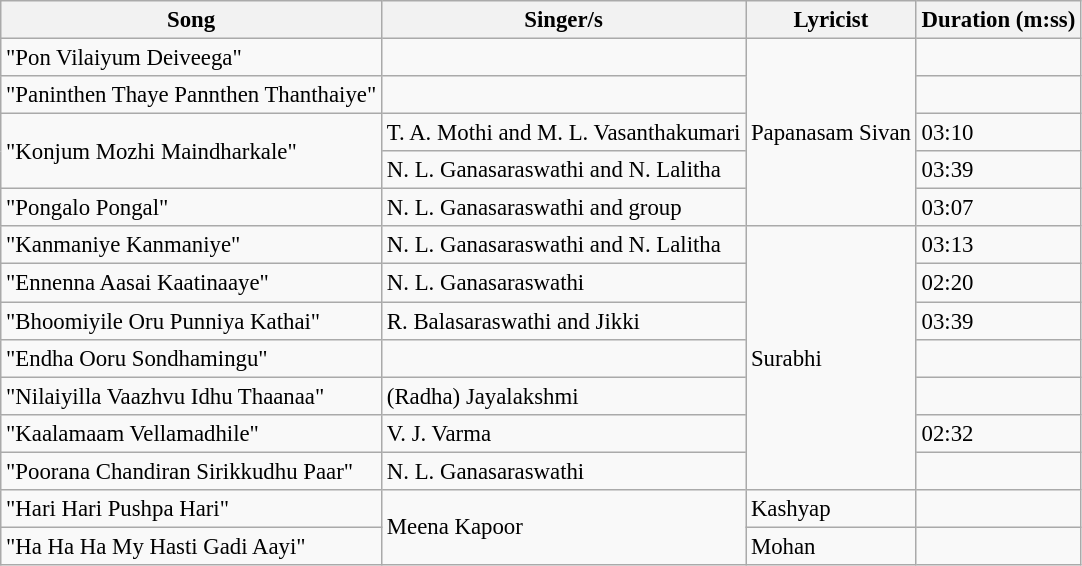<table class="wikitable" style="font-size:95%;">
<tr>
<th>Song</th>
<th>Singer/s</th>
<th>Lyricist</th>
<th>Duration (m:ss)</th>
</tr>
<tr>
<td>"Pon Vilaiyum Deiveega"</td>
<td></td>
<td rowspan=5>Papanasam Sivan</td>
<td></td>
</tr>
<tr>
<td>"Paninthen Thaye Pannthen Thanthaiye"</td>
<td></td>
<td></td>
</tr>
<tr>
<td rowspan="2">"Konjum Mozhi Maindharkale"</td>
<td>T. A. Mothi and M. L. Vasanthakumari</td>
<td>03:10</td>
</tr>
<tr>
<td>N. L. Ganasaraswathi and N. Lalitha</td>
<td>03:39</td>
</tr>
<tr>
<td>"Pongalo Pongal"</td>
<td>N. L. Ganasaraswathi and group</td>
<td>03:07</td>
</tr>
<tr>
<td>"Kanmaniye Kanmaniye"</td>
<td>N. L. Ganasaraswathi and N. Lalitha</td>
<td rowspan=7>Surabhi</td>
<td>03:13</td>
</tr>
<tr>
<td>"Ennenna Aasai Kaatinaaye"</td>
<td>N. L. Ganasaraswathi</td>
<td>02:20</td>
</tr>
<tr>
<td>"Bhoomiyile Oru Punniya Kathai"</td>
<td>R. Balasaraswathi and Jikki</td>
<td>03:39</td>
</tr>
<tr>
<td>"Endha Ooru Sondhamingu"</td>
<td></td>
<td></td>
</tr>
<tr>
<td>"Nilaiyilla Vaazhvu Idhu Thaanaa"</td>
<td>(Radha) Jayalakshmi</td>
<td></td>
</tr>
<tr>
<td>"Kaalamaam Vellamadhile"</td>
<td>V. J. Varma</td>
<td>02:32</td>
</tr>
<tr>
<td>"Poorana Chandiran Sirikkudhu Paar"</td>
<td>N. L. Ganasaraswathi</td>
<td></td>
</tr>
<tr>
<td>"Hari Hari Pushpa Hari" </td>
<td rowspan=2>Meena Kapoor</td>
<td>Kashyap</td>
<td></td>
</tr>
<tr>
<td>"Ha Ha Ha My Hasti Gadi Aayi" </td>
<td>Mohan</td>
<td></td>
</tr>
</table>
